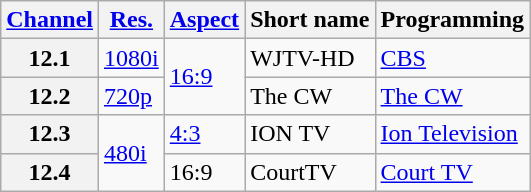<table class="wikitable">
<tr>
<th scope = "col"><a href='#'>Channel</a></th>
<th scope = "col"><a href='#'>Res.</a></th>
<th scope = "col"><a href='#'>Aspect</a></th>
<th scope = "col">Short name</th>
<th scope = "col">Programming</th>
</tr>
<tr>
<th scope = "row">12.1</th>
<td><a href='#'>1080i</a></td>
<td rowspan=2><a href='#'>16:9</a></td>
<td>WJTV-HD</td>
<td><a href='#'>CBS</a></td>
</tr>
<tr>
<th scope = "row">12.2</th>
<td><a href='#'>720p</a></td>
<td>The CW</td>
<td><a href='#'>The CW</a></td>
</tr>
<tr>
<th scope = "row">12.3</th>
<td rowspan="2"><a href='#'>480i</a></td>
<td><a href='#'>4:3</a></td>
<td>ION TV</td>
<td><a href='#'>Ion Television</a></td>
</tr>
<tr>
<th scope = "row">12.4</th>
<td>16:9</td>
<td>CourtTV</td>
<td><a href='#'>Court TV</a></td>
</tr>
</table>
